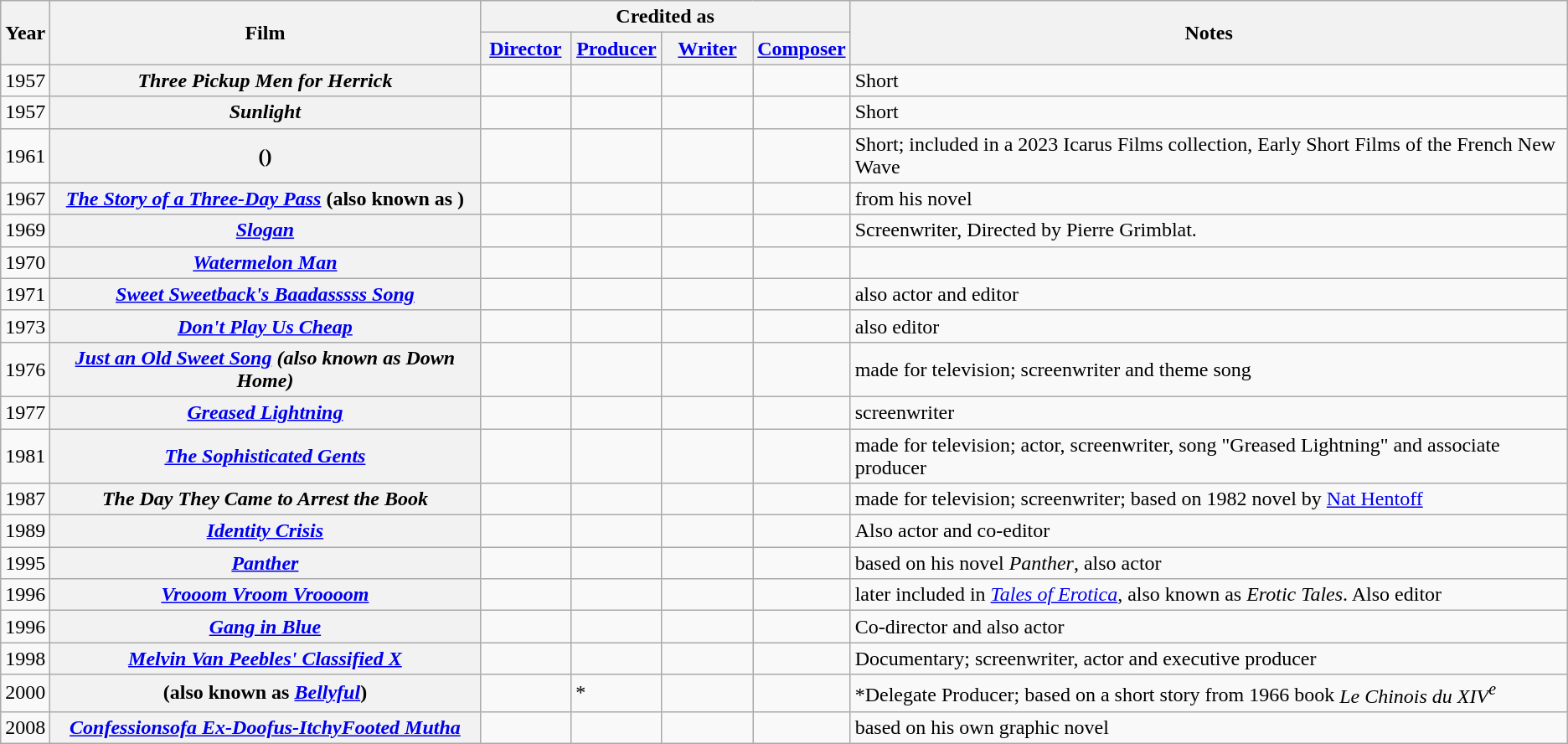<table class="wikitable plainrowheaders">
<tr>
<th scope="col" rowspan="2">Year</th>
<th rowspan="2" scope="col">Film</th>
<th scope="col" colspan="4">Credited as</th>
<th scope="col" rowspan="2" class="unsortable">Notes</th>
</tr>
<tr>
<th width="65"><a href='#'>Director</a></th>
<th width="65"><a href='#'>Producer</a></th>
<th width="65"><a href='#'>Writer</a></th>
<th width="65"><a href='#'>Composer</a></th>
</tr>
<tr>
<td>1957</td>
<th scope="row"><em>Three Pickup Men for Herrick</em></th>
<td></td>
<td></td>
<td></td>
<td></td>
<td style="text-align:left">Short</td>
</tr>
<tr>
<td>1957</td>
<th scope="row"><em>Sunlight</em></th>
<td></td>
<td></td>
<td></td>
<td></td>
<td>Short</td>
</tr>
<tr>
<td>1961</td>
<th scope="row"><em></em> (<em></em>)</th>
<td></td>
<td></td>
<td></td>
<td></td>
<td>Short; included in a 2023 Icarus Films collection, Early Short Films of the French New Wave</td>
</tr>
<tr>
<td>1967</td>
<th scope="row"><em><a href='#'>The Story of a Three-Day Pass</a></em> (also known as <em></em>)</th>
<td></td>
<td></td>
<td></td>
<td></td>
<td>from his novel <em></em></td>
</tr>
<tr>
<td>1969</td>
<th scope="row"><em><a href='#'>Slogan</a></em></th>
<td></td>
<td></td>
<td></td>
<td></td>
<td>Screenwriter, Directed by Pierre Grimblat.</td>
</tr>
<tr>
<td>1970</td>
<th scope="row"><em><a href='#'>Watermelon Man</a></em></th>
<td></td>
<td></td>
<td></td>
<td></td>
<td></td>
</tr>
<tr>
<td>1971</td>
<th scope="row"><em><a href='#'>Sweet Sweetback's Baadasssss Song</a></em></th>
<td></td>
<td></td>
<td></td>
<td></td>
<td>also actor and editor</td>
</tr>
<tr>
<td>1973</td>
<th scope="row"><em><a href='#'>Don't Play Us Cheap</a></em></th>
<td></td>
<td></td>
<td></td>
<td></td>
<td>also editor</td>
</tr>
<tr>
<td>1976</td>
<th scope="row"><em><a href='#'>Just an Old Sweet Song</a> (also known as Down Home)</em></th>
<td></td>
<td></td>
<td></td>
<td></td>
<td>made for television; screenwriter and theme song</td>
</tr>
<tr>
<td>1977</td>
<th scope="row"><em><a href='#'>Greased Lightning</a></em></th>
<td></td>
<td></td>
<td></td>
<td></td>
<td>screenwriter</td>
</tr>
<tr>
<td>1981</td>
<th scope="row"><em><a href='#'>The Sophisticated Gents</a></em></th>
<td></td>
<td></td>
<td></td>
<td></td>
<td>made for television; actor, screenwriter, song "Greased Lightning" and associate producer</td>
</tr>
<tr>
<td>1987</td>
<th scope="row"><em>The Day They Came to Arrest the Book</em></th>
<td></td>
<td></td>
<td></td>
<td></td>
<td>made for television; screenwriter; based on 1982 novel by <a href='#'>Nat Hentoff</a></td>
</tr>
<tr>
<td>1989</td>
<th scope="row"><em><a href='#'>Identity Crisis</a></em></th>
<td></td>
<td></td>
<td></td>
<td></td>
<td>Also actor and co-editor</td>
</tr>
<tr>
<td>1995</td>
<th scope="row"><em><a href='#'>Panther</a></em></th>
<td></td>
<td></td>
<td></td>
<td></td>
<td>based on his novel <em>Panther</em>, also actor</td>
</tr>
<tr>
<td>1996</td>
<th scope="row"><em><a href='#'>Vrooom Vroom Vroooom</a></em></th>
<td></td>
<td></td>
<td></td>
<td></td>
<td>later included in <em><a href='#'>Tales of Erotica</a></em>, also known as <em>Erotic Tales</em>. Also editor</td>
</tr>
<tr>
<td>1996</td>
<th scope="row"><em><a href='#'>Gang in Blue</a></em></th>
<td></td>
<td></td>
<td></td>
<td></td>
<td>Co-director and also actor</td>
</tr>
<tr>
<td>1998</td>
<th scope="row"><em><a href='#'>Melvin Van Peebles' Classified X</a></em></th>
<td></td>
<td></td>
<td></td>
<td></td>
<td>Documentary; screenwriter, actor and executive producer</td>
</tr>
<tr>
<td>2000</td>
<th scope="row"><em></em> (also known as <em><a href='#'>Bellyful</a></em>)</th>
<td></td>
<td>*</td>
<td></td>
<td></td>
<td>*Delegate Producer; based on a short story from 1966 book <em>Le Chinois du XIV<sup>e</sup></em></td>
</tr>
<tr>
<td>2008</td>
<th scope="row"><em><a href='#'>Confessionsofa Ex-Doofus-ItchyFooted Mutha</a></em></th>
<td></td>
<td></td>
<td></td>
<td></td>
<td>based on his own graphic novel</td>
</tr>
</table>
